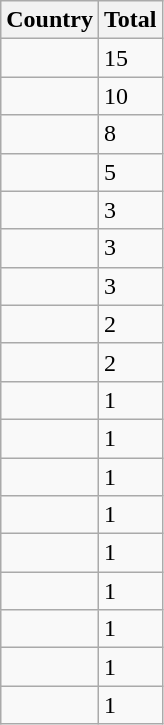<table class="wikitable sortable">
<tr>
<th>Country</th>
<th>Total</th>
</tr>
<tr>
<td></td>
<td>15</td>
</tr>
<tr>
<td></td>
<td>10</td>
</tr>
<tr>
<td></td>
<td>8</td>
</tr>
<tr>
<td></td>
<td>5</td>
</tr>
<tr>
<td></td>
<td>3</td>
</tr>
<tr>
<td></td>
<td>3</td>
</tr>
<tr>
<td></td>
<td>3</td>
</tr>
<tr>
<td></td>
<td>2</td>
</tr>
<tr>
<td></td>
<td>2</td>
</tr>
<tr>
<td></td>
<td>1</td>
</tr>
<tr>
<td></td>
<td>1</td>
</tr>
<tr>
<td></td>
<td>1</td>
</tr>
<tr>
<td></td>
<td>1</td>
</tr>
<tr>
<td></td>
<td>1</td>
</tr>
<tr>
<td></td>
<td>1</td>
</tr>
<tr>
<td></td>
<td>1</td>
</tr>
<tr>
<td></td>
<td>1</td>
</tr>
<tr>
<td></td>
<td>1</td>
</tr>
</table>
